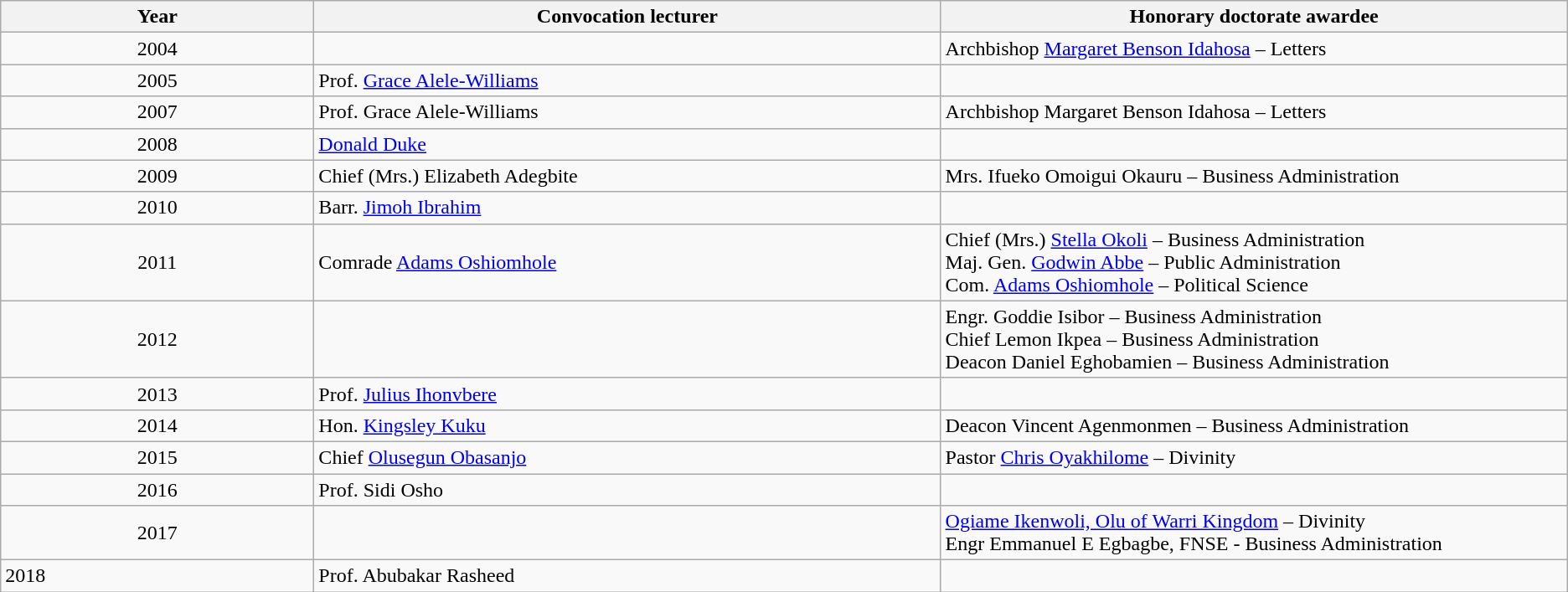<table class="wikitable">
<tr>
<th style="width:5%;">Year</th>
<th style="width:10%;">Convocation lecturer</th>
<th style="width:10%;">Honorary doctorate awardee</th>
</tr>
<tr>
<td style="text-align:center;">2004</td>
<td></td>
<td>Archbishop <a href='#'>Margaret Benson Idahosa</a> – Letters</td>
</tr>
<tr>
<td style="text-align:center;">2005</td>
<td>Prof. <a href='#'>Grace Alele-Williams</a></td>
<td></td>
</tr>
<tr>
<td style="text-align:center;">2007</td>
<td>Prof. Grace Alele-Williams</td>
<td>Archbishop Margaret Benson Idahosa – Letters</td>
</tr>
<tr>
<td style="text-align:center;">2008</td>
<td><a href='#'>Donald Duke</a></td>
<td></td>
</tr>
<tr>
<td style="text-align:center;">2009</td>
<td>Chief (Mrs.) Elizabeth Adegbite</td>
<td>Mrs. Ifueko Omoigui Okauru – Business Administration</td>
</tr>
<tr>
<td style="text-align:center;">2010</td>
<td>Barr. <a href='#'>Jimoh Ibrahim</a></td>
<td></td>
</tr>
<tr>
<td style="text-align:center;">2011</td>
<td>Comrade <a href='#'>Adams Oshiomhole</a></td>
<td>Chief (Mrs.) <a href='#'>Stella Okoli</a> – Business Administration <br> Maj. Gen. <a href='#'>Godwin Abbe</a> – Public Administration <br> Com. <a href='#'>Adams Oshiomhole</a> – Political Science</td>
</tr>
<tr>
<td style="text-align:center;">2012</td>
<td></td>
<td>Engr. Goddie Isibor – Business Administration <br> Chief Lemon Ikpea – Business Administration <br> Deacon Daniel Eghobamien – Business Administration</td>
</tr>
<tr>
<td style="text-align:center;">2013</td>
<td>Prof. <a href='#'>Julius Ihonvbere</a></td>
<td></td>
</tr>
<tr>
<td style="text-align:center;">2014</td>
<td>Hon. <a href='#'>Kingsley Kuku</a></td>
<td>Deacon Vincent Agenmonmen – Business Administration</td>
</tr>
<tr>
<td style="text-align:center;">2015</td>
<td>Chief <a href='#'>Olusegun Obasanjo</a></td>
<td>Pastor <a href='#'>Chris Oyakhilome</a> – Divinity</td>
</tr>
<tr>
<td style="text-align:center;">2016</td>
<td>Prof. Sidi Osho</td>
<td></td>
</tr>
<tr>
<td style="text-align:center;">2017</td>
<td></td>
<td><a href='#'>Ogiame Ikenwoli, Olu of Warri Kingdom</a> – Divinity<br>Engr Emmanuel E Egbagbe, FNSE - Business Administration</td>
</tr>
<tr>
<td>2018</td>
<td>Prof. Abubakar Rasheed</td>
<td></td>
</tr>
</table>
